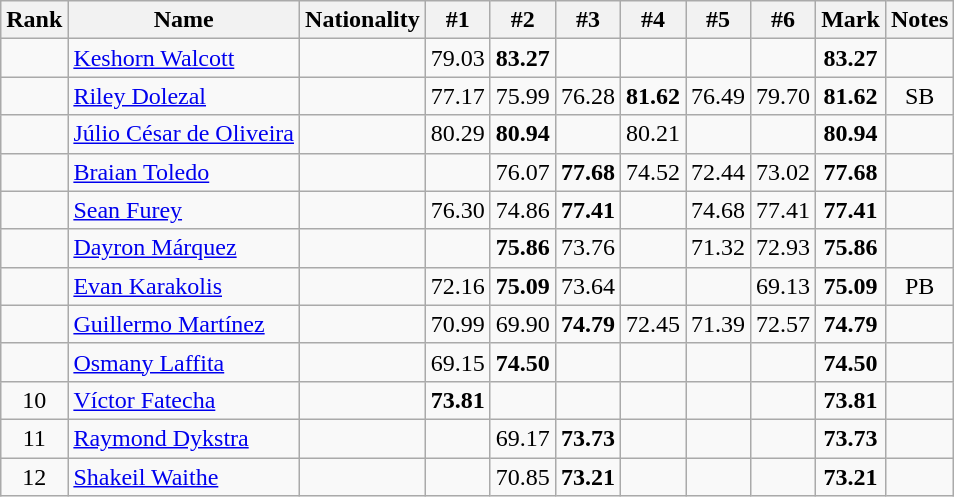<table class="wikitable sortable" style="text-align:center">
<tr>
<th>Rank</th>
<th>Name</th>
<th>Nationality</th>
<th>#1</th>
<th>#2</th>
<th>#3</th>
<th>#4</th>
<th>#5</th>
<th>#6</th>
<th>Mark</th>
<th>Notes</th>
</tr>
<tr>
<td></td>
<td align=left><a href='#'>Keshorn Walcott</a></td>
<td align=left></td>
<td>79.03</td>
<td><strong>83.27</strong></td>
<td></td>
<td></td>
<td></td>
<td></td>
<td><strong>83.27</strong></td>
<td></td>
</tr>
<tr>
<td></td>
<td align=left><a href='#'>Riley Dolezal</a></td>
<td align=left></td>
<td>77.17</td>
<td>75.99</td>
<td>76.28</td>
<td><strong>81.62</strong></td>
<td>76.49</td>
<td>79.70</td>
<td><strong>81.62</strong></td>
<td>SB</td>
</tr>
<tr>
<td></td>
<td align=left><a href='#'>Júlio César de Oliveira</a></td>
<td align=left></td>
<td>80.29</td>
<td><strong>80.94</strong></td>
<td></td>
<td>80.21</td>
<td></td>
<td></td>
<td><strong>80.94</strong></td>
<td></td>
</tr>
<tr>
<td></td>
<td align=left><a href='#'>Braian Toledo</a></td>
<td align=left></td>
<td></td>
<td>76.07</td>
<td><strong>77.68</strong></td>
<td>74.52</td>
<td>72.44</td>
<td>73.02</td>
<td><strong>77.68</strong></td>
<td></td>
</tr>
<tr>
<td></td>
<td align=left><a href='#'>Sean Furey</a></td>
<td align=left></td>
<td>76.30</td>
<td>74.86</td>
<td><strong>77.41</strong></td>
<td></td>
<td>74.68</td>
<td>77.41</td>
<td><strong>77.41</strong></td>
<td></td>
</tr>
<tr>
<td></td>
<td align=left><a href='#'>Dayron Márquez</a></td>
<td align=left></td>
<td></td>
<td><strong>75.86</strong></td>
<td>73.76</td>
<td></td>
<td>71.32</td>
<td>72.93</td>
<td><strong>75.86</strong></td>
<td></td>
</tr>
<tr>
<td></td>
<td align=left><a href='#'>Evan Karakolis</a></td>
<td align=left></td>
<td>72.16</td>
<td><strong>75.09</strong></td>
<td>73.64</td>
<td></td>
<td></td>
<td>69.13</td>
<td><strong>75.09</strong></td>
<td>PB</td>
</tr>
<tr>
<td></td>
<td align=left><a href='#'>Guillermo Martínez</a></td>
<td align=left></td>
<td>70.99</td>
<td>69.90</td>
<td><strong>74.79</strong></td>
<td>72.45</td>
<td>71.39</td>
<td>72.57</td>
<td><strong>74.79</strong></td>
<td></td>
</tr>
<tr>
<td></td>
<td align=left><a href='#'>Osmany Laffita</a></td>
<td align=left></td>
<td>69.15</td>
<td><strong>74.50</strong></td>
<td></td>
<td></td>
<td></td>
<td></td>
<td><strong>74.50</strong></td>
<td></td>
</tr>
<tr>
<td>10</td>
<td align=left><a href='#'>Víctor Fatecha</a></td>
<td align=left></td>
<td><strong>73.81</strong></td>
<td></td>
<td></td>
<td></td>
<td></td>
<td></td>
<td><strong>73.81</strong></td>
<td></td>
</tr>
<tr>
<td>11</td>
<td align=left><a href='#'>Raymond Dykstra</a></td>
<td align=left></td>
<td></td>
<td>69.17</td>
<td><strong>73.73</strong></td>
<td></td>
<td></td>
<td></td>
<td><strong>73.73</strong></td>
<td></td>
</tr>
<tr>
<td>12</td>
<td align=left><a href='#'>Shakeil Waithe</a></td>
<td align=left></td>
<td></td>
<td>70.85</td>
<td><strong>73.21</strong></td>
<td></td>
<td></td>
<td></td>
<td><strong>73.21</strong></td>
<td></td>
</tr>
</table>
